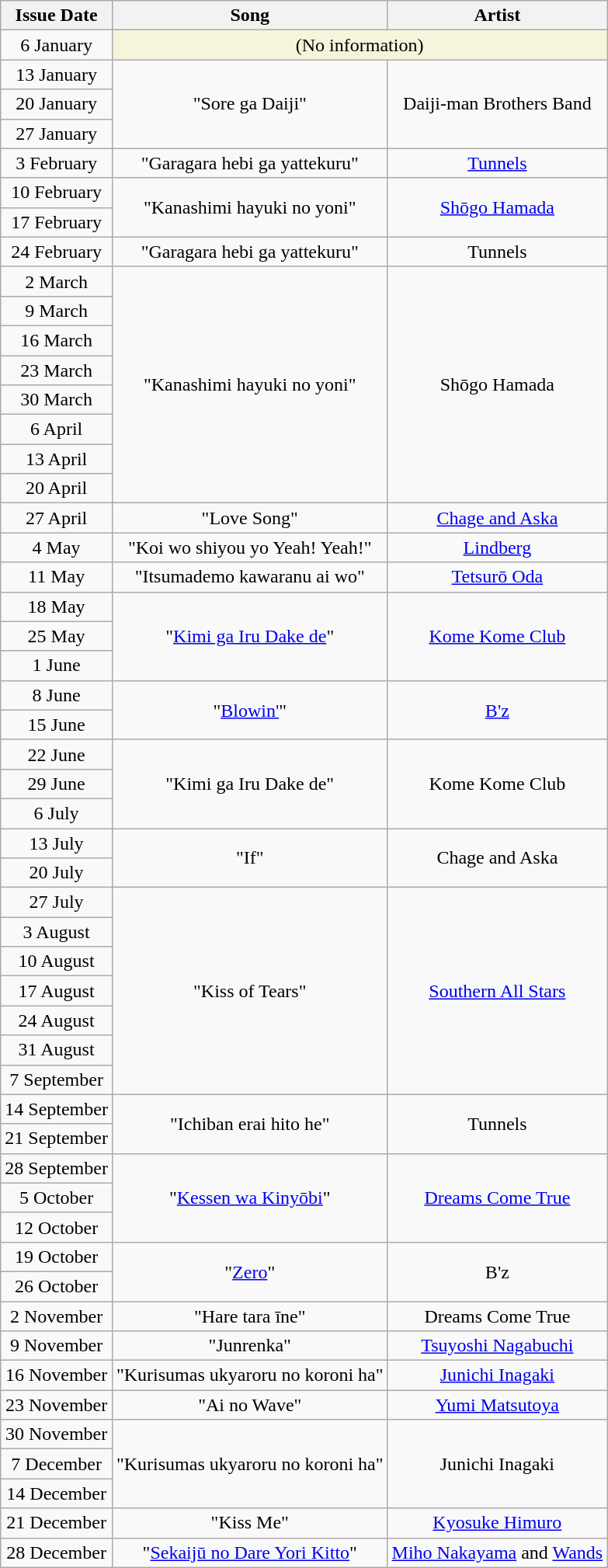<table class="wikitable plainrowheaders" style="text-align: center"!>
<tr>
<th>Issue Date</th>
<th>Song</th>
<th>Artist</th>
</tr>
<tr>
<td>6 January</td>
<td colspan=2 style="background-color:beige">(No information)</td>
</tr>
<tr>
<td>13 January</td>
<td rowspan=3>"Sore ga Daiji"</td>
<td rowspan=3>Daiji-man Brothers Band</td>
</tr>
<tr>
<td>20 January</td>
</tr>
<tr>
<td>27 January</td>
</tr>
<tr>
<td>3 February</td>
<td>"Garagara hebi ga yattekuru"</td>
<td><a href='#'>Tunnels</a></td>
</tr>
<tr>
<td>10 February</td>
<td rowspan=2>"Kanashimi hayuki no yoni"</td>
<td rowspan=2><a href='#'>Shōgo Hamada</a></td>
</tr>
<tr>
<td>17 February</td>
</tr>
<tr>
<td>24 February</td>
<td>"Garagara hebi ga yattekuru"</td>
<td>Tunnels</td>
</tr>
<tr>
<td>2 March</td>
<td rowspan=8>"Kanashimi hayuki no yoni"</td>
<td rowspan=8>Shōgo Hamada</td>
</tr>
<tr>
<td>9 March</td>
</tr>
<tr>
<td>16 March</td>
</tr>
<tr>
<td>23 March</td>
</tr>
<tr>
<td>30 March</td>
</tr>
<tr>
<td>6 April</td>
</tr>
<tr>
<td>13 April</td>
</tr>
<tr>
<td>20 April</td>
</tr>
<tr>
<td>27 April</td>
<td>"Love Song"</td>
<td><a href='#'>Chage and Aska</a></td>
</tr>
<tr>
<td>4 May</td>
<td>"Koi wo shiyou yo Yeah! Yeah!"</td>
<td><a href='#'>Lindberg</a></td>
</tr>
<tr>
<td>11 May</td>
<td>"Itsumademo kawaranu ai wo"</td>
<td><a href='#'>Tetsurō Oda</a></td>
</tr>
<tr>
<td>18 May</td>
<td rowspan=3>"<a href='#'>Kimi ga Iru Dake de</a>"</td>
<td rowspan=3><a href='#'>Kome Kome Club</a></td>
</tr>
<tr>
<td>25 May</td>
</tr>
<tr>
<td>1 June</td>
</tr>
<tr>
<td>8 June</td>
<td rowspan=2>"<a href='#'>Blowin'</a>"</td>
<td rowspan=2><a href='#'>B'z</a></td>
</tr>
<tr>
<td>15 June</td>
</tr>
<tr>
<td>22 June</td>
<td rowspan=3>"Kimi ga Iru Dake de"</td>
<td rowspan=3>Kome Kome Club</td>
</tr>
<tr>
<td>29 June</td>
</tr>
<tr>
<td>6 July</td>
</tr>
<tr>
<td>13 July</td>
<td rowspan=2>"If"</td>
<td rowspan=2>Chage and Aska</td>
</tr>
<tr>
<td>20 July</td>
</tr>
<tr>
<td>27 July</td>
<td rowspan=7>"Kiss of Tears"</td>
<td rowspan=7><a href='#'>Southern All Stars</a></td>
</tr>
<tr>
<td>3 August</td>
</tr>
<tr>
<td>10 August</td>
</tr>
<tr>
<td>17 August</td>
</tr>
<tr>
<td>24 August</td>
</tr>
<tr>
<td>31 August</td>
</tr>
<tr>
<td>7 September</td>
</tr>
<tr>
<td>14 September</td>
<td rowspan=2>"Ichiban erai hito he"</td>
<td rowspan=2>Tunnels</td>
</tr>
<tr>
<td>21 September</td>
</tr>
<tr>
<td>28 September</td>
<td rowspan=3>"<a href='#'>Kessen wa Kinyōbi</a>"</td>
<td rowspan=3><a href='#'>Dreams Come True</a></td>
</tr>
<tr>
<td>5 October</td>
</tr>
<tr>
<td>12 October</td>
</tr>
<tr>
<td>19 October</td>
<td rowspan=2>"<a href='#'>Zero</a>"</td>
<td rowspan=2>B'z</td>
</tr>
<tr>
<td>26 October</td>
</tr>
<tr>
<td>2 November</td>
<td>"Hare tara īne"</td>
<td>Dreams Come True</td>
</tr>
<tr>
<td>9 November</td>
<td>"Junrenka"</td>
<td><a href='#'>Tsuyoshi Nagabuchi</a></td>
</tr>
<tr>
<td>16 November</td>
<td>"Kurisumas ukyaroru no koroni ha"</td>
<td><a href='#'>Junichi Inagaki</a></td>
</tr>
<tr>
<td>23 November</td>
<td>"Ai no Wave"</td>
<td><a href='#'>Yumi Matsutoya</a></td>
</tr>
<tr>
<td>30 November</td>
<td rowspan=3>"Kurisumas ukyaroru no koroni ha"</td>
<td rowspan=3>Junichi Inagaki</td>
</tr>
<tr>
<td>7 December</td>
</tr>
<tr>
<td>14 December</td>
</tr>
<tr>
<td>21 December</td>
<td>"Kiss Me"</td>
<td><a href='#'>Kyosuke Himuro</a></td>
</tr>
<tr>
<td>28 December</td>
<td>"<a href='#'>Sekaijū no Dare Yori Kitto</a>"</td>
<td><a href='#'>Miho Nakayama</a> and <a href='#'>Wands</a></td>
</tr>
</table>
